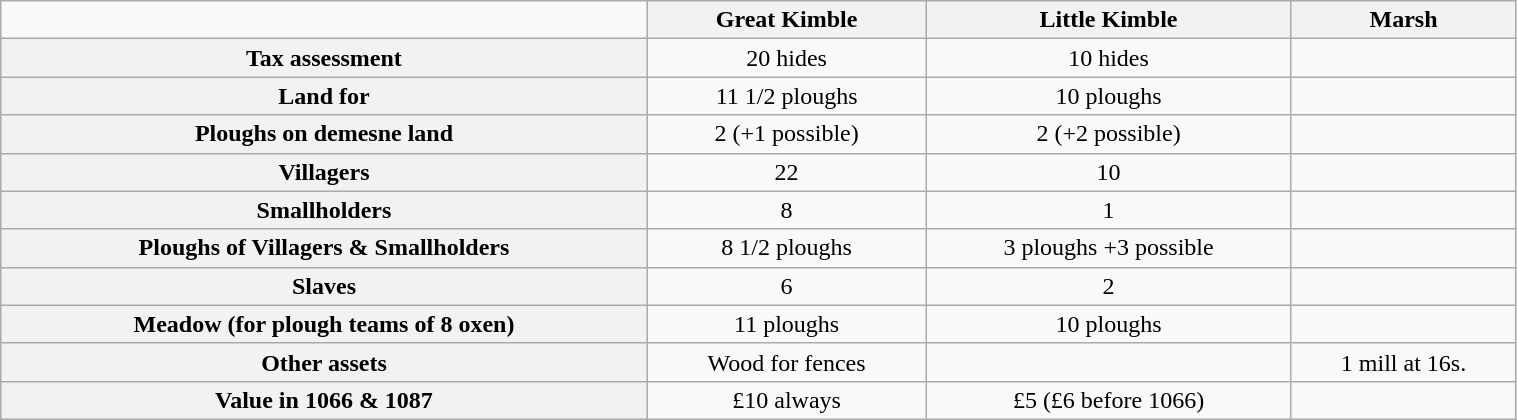<table class="wikitable" style="text-align:center; width:80%;">
<tr>
<td></td>
<th scope="col">Great Kimble</th>
<th scope="col">Little Kimble</th>
<th>Marsh</th>
</tr>
<tr>
<th scope="row">Tax assessment</th>
<td>20 hides</td>
<td>10 hides</td>
<td></td>
</tr>
<tr>
<th scope="row">Land for</th>
<td>11 1/2 ploughs</td>
<td>10 ploughs</td>
<td></td>
</tr>
<tr>
<th scope="row">Ploughs on demesne land</th>
<td>2 (+1 possible)</td>
<td>2 (+2 possible)</td>
<td></td>
</tr>
<tr>
<th scope="row">Villagers</th>
<td>22</td>
<td>10</td>
<td></td>
</tr>
<tr>
<th scope="row">Smallholders</th>
<td>8</td>
<td>1</td>
<td></td>
</tr>
<tr>
<th scope="row">Ploughs of Villagers & Smallholders</th>
<td>8 1/2 ploughs</td>
<td>3 ploughs +3 possible</td>
<td></td>
</tr>
<tr>
<th scope="row">Slaves</th>
<td>6</td>
<td>2</td>
<td></td>
</tr>
<tr>
<th scope="row">Meadow (for plough teams of 8 oxen)</th>
<td>11 ploughs</td>
<td>10 ploughs</td>
<td></td>
</tr>
<tr>
<th scope="row">Other assets</th>
<td>Wood for fences</td>
<td></td>
<td>1 mill at 16s.</td>
</tr>
<tr>
<th scope="row">Value in 1066 & 1087</th>
<td>£10 always</td>
<td>£5 (£6 before 1066)</td>
<td></td>
</tr>
</table>
